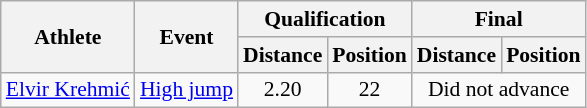<table class="wikitable" border="1" style="font-size:90%">
<tr>
<th rowspan="2">Athlete</th>
<th rowspan="2">Event</th>
<th colspan="2">Qualification</th>
<th colspan="2">Final</th>
</tr>
<tr>
<th>Distance</th>
<th>Position</th>
<th>Distance</th>
<th>Position</th>
</tr>
<tr>
<td><a href='#'>Elvir Krehmić</a></td>
<td><a href='#'>High jump</a></td>
<td align=center>2.20</td>
<td align=center>22</td>
<td colspan="2" align=center>Did not advance</td>
</tr>
</table>
